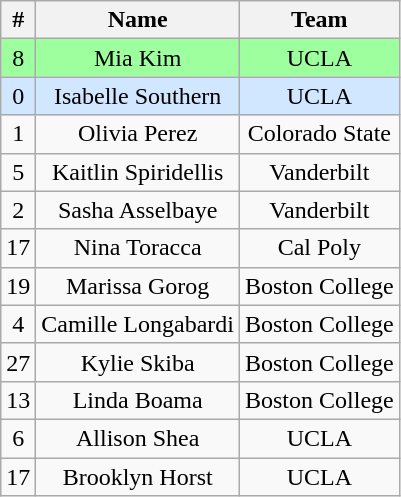<table class="wikitable" style="text-align:center">
<tr>
<th>#</th>
<th>Name</th>
<th>Team</th>
</tr>
<tr bgcolor="#9eff9e">
<td>8</td>
<td>Mia Kim</td>
<td>UCLA</td>
</tr>
<tr style="background:#d0e7ff">
<td>0</td>
<td>Isabelle Southern</td>
<td>UCLA</td>
</tr>
<tr>
<td>1</td>
<td>Olivia Perez</td>
<td>Colorado State</td>
</tr>
<tr>
<td>5</td>
<td>Kaitlin Spiridellis</td>
<td>Vanderbilt</td>
</tr>
<tr>
<td>2</td>
<td>Sasha Asselbaye</td>
<td>Vanderbilt</td>
</tr>
<tr>
<td>17</td>
<td>Nina Toracca</td>
<td>Cal Poly</td>
</tr>
<tr>
<td>19</td>
<td>Marissa Gorog</td>
<td>Boston College</td>
</tr>
<tr>
<td>4</td>
<td>Camille Longabardi</td>
<td>Boston College</td>
</tr>
<tr>
<td>27</td>
<td>Kylie Skiba</td>
<td>Boston College</td>
</tr>
<tr>
<td>13</td>
<td>Linda Boama</td>
<td>Boston College</td>
</tr>
<tr>
<td>6</td>
<td>Allison Shea</td>
<td>UCLA</td>
</tr>
<tr>
<td>17</td>
<td>Brooklyn Horst</td>
<td>UCLA</td>
</tr>
</table>
